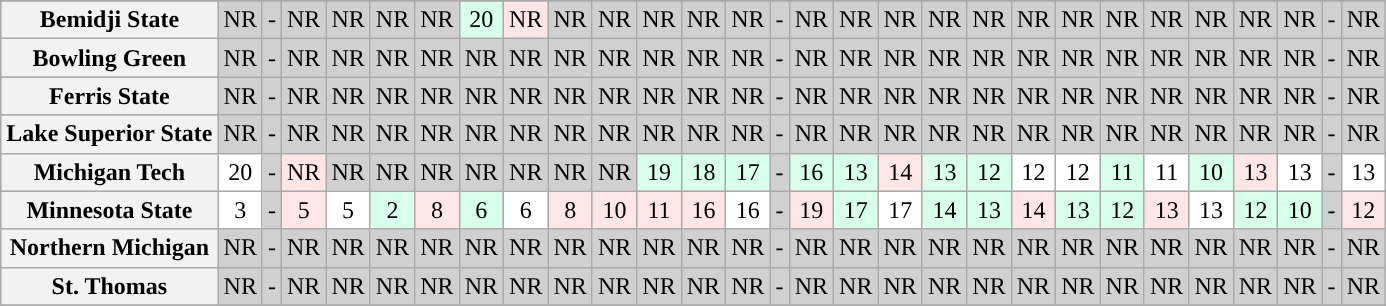<table class="wikitable sortable" style="text-align: center;">
<tr>
</tr>
<tr bgcolor=d0d0d0>
<th>Bemidji State</th>
<td>NR</td>
<td>-</td>
<td>NR</td>
<td>NR</td>
<td>NR</td>
<td>NR</td>
<td bgcolor=D8FFEB>20</td>
<td bgcolor=FFE6E6>NR</td>
<td>NR</td>
<td>NR</td>
<td>NR</td>
<td>NR</td>
<td>NR</td>
<td>-</td>
<td>NR</td>
<td>NR</td>
<td>NR</td>
<td>NR</td>
<td>NR</td>
<td>NR</td>
<td>NR</td>
<td>NR</td>
<td>NR</td>
<td>NR</td>
<td>NR</td>
<td>NR</td>
<td>-</td>
<td>NR</td>
</tr>
<tr bgcolor=d0d0d0>
<th>Bowling Green</th>
<td>NR</td>
<td>-</td>
<td>NR</td>
<td>NR</td>
<td>NR</td>
<td>NR</td>
<td>NR</td>
<td>NR</td>
<td>NR</td>
<td>NR</td>
<td>NR</td>
<td>NR</td>
<td>NR</td>
<td>-</td>
<td>NR</td>
<td>NR</td>
<td>NR</td>
<td>NR</td>
<td>NR</td>
<td>NR</td>
<td>NR</td>
<td>NR</td>
<td>NR</td>
<td>NR</td>
<td>NR</td>
<td>NR</td>
<td>-</td>
<td>NR</td>
</tr>
<tr bgcolor=d0d0d0>
<th>Ferris State</th>
<td>NR</td>
<td>-</td>
<td>NR</td>
<td>NR</td>
<td>NR</td>
<td>NR</td>
<td>NR</td>
<td>NR</td>
<td>NR</td>
<td>NR</td>
<td>NR</td>
<td>NR</td>
<td>NR</td>
<td>-</td>
<td>NR</td>
<td>NR</td>
<td>NR</td>
<td>NR</td>
<td>NR</td>
<td>NR</td>
<td>NR</td>
<td>NR</td>
<td>NR</td>
<td>NR</td>
<td>NR</td>
<td>NR</td>
<td>-</td>
<td>NR</td>
</tr>
<tr bgcolor=d0d0d0>
<th>Lake Superior State</th>
<td>NR</td>
<td>-</td>
<td>NR</td>
<td>NR</td>
<td>NR</td>
<td>NR</td>
<td>NR</td>
<td>NR</td>
<td>NR</td>
<td>NR</td>
<td>NR</td>
<td>NR</td>
<td>NR</td>
<td>-</td>
<td>NR</td>
<td>NR</td>
<td>NR</td>
<td>NR</td>
<td>NR</td>
<td>NR</td>
<td>NR</td>
<td>NR</td>
<td>NR</td>
<td>NR</td>
<td>NR</td>
<td>NR</td>
<td>-</td>
<td>NR</td>
</tr>
<tr bgcolor=d0d0d0>
<th>Michigan Tech</th>
<td bgcolor=ffffff>20</td>
<td>-</td>
<td bgcolor=FFE6E6>NR</td>
<td>NR</td>
<td>NR</td>
<td>NR</td>
<td>NR</td>
<td>NR</td>
<td>NR</td>
<td>NR</td>
<td bgcolor=D8FFEB>19</td>
<td bgcolor=D8FFEB>18</td>
<td bgcolor=D8FFEB>17</td>
<td>-</td>
<td bgcolor=D8FFEB>16</td>
<td bgcolor=D8FFEB>13</td>
<td bgcolor=FFE6E6>14</td>
<td bgcolor=D8FFEB>13</td>
<td bgcolor=D8FFEB>12</td>
<td bgcolor=ffffff>12</td>
<td bgcolor=ffffff>12</td>
<td bgcolor=D8FFEB>11</td>
<td bgcolor=ffffff>11</td>
<td bgcolor=D8FFEB>10</td>
<td bgcolor=FFE6E6>13</td>
<td bgcolor=ffffff>13</td>
<td>-</td>
<td bgcolor=ffffff>13</td>
</tr>
<tr bgcolor=d0d0d0>
<th>Minnesota State</th>
<td bgcolor=ffffff>3</td>
<td>-</td>
<td bgcolor=FFE6E6>5</td>
<td bgcolor=ffffff>5</td>
<td bgcolor=D8FFEB>2</td>
<td bgcolor=FFE6E6>8</td>
<td bgcolor=D8FFEB>6</td>
<td bgcolor=ffffff>6</td>
<td bgcolor=FFE6E6>8</td>
<td bgcolor=FFE6E6>10</td>
<td bgcolor=FFE6E6>11</td>
<td bgcolor=FFE6E6>16</td>
<td bgcolor=ffffff>16</td>
<td>-</td>
<td bgcolor=FFE6E6>19</td>
<td bgcolor=D8FFEB>17</td>
<td bgcolor=ffffff>17</td>
<td bgcolor=D8FFEB>14</td>
<td bgcolor=D8FFEB>13</td>
<td bgcolor=FFE6E6>14</td>
<td bgcolor=D8FFEB>13</td>
<td bgcolor=D8FFEB>12</td>
<td bgcolor=FFE6E6>13</td>
<td bgcolor=ffffff>13</td>
<td bgcolor=D8FFEB>12</td>
<td bgcolor=D8FFEB>10</td>
<td>-</td>
<td bgcolor=FFE6E6>12</td>
</tr>
<tr bgcolor=d0d0d0>
<th>Northern Michigan</th>
<td>NR</td>
<td>-</td>
<td>NR</td>
<td>NR</td>
<td>NR</td>
<td>NR</td>
<td>NR</td>
<td>NR</td>
<td>NR</td>
<td>NR</td>
<td>NR</td>
<td>NR</td>
<td>NR</td>
<td>-</td>
<td>NR</td>
<td>NR</td>
<td>NR</td>
<td>NR</td>
<td>NR</td>
<td>NR</td>
<td>NR</td>
<td>NR</td>
<td>NR</td>
<td>NR</td>
<td>NR</td>
<td>NR</td>
<td>-</td>
<td>NR</td>
</tr>
<tr bgcolor=d0d0d0>
<th>St. Thomas</th>
<td>NR</td>
<td>-</td>
<td>NR</td>
<td>NR</td>
<td>NR</td>
<td>NR</td>
<td>NR</td>
<td>NR</td>
<td>NR</td>
<td>NR</td>
<td>NR</td>
<td>NR</td>
<td>NR</td>
<td>-</td>
<td>NR</td>
<td>NR</td>
<td>NR</td>
<td>NR</td>
<td>NR</td>
<td>NR</td>
<td>NR</td>
<td>NR</td>
<td>NR</td>
<td>NR</td>
<td>NR</td>
<td>NR</td>
<td>-</td>
<td>NR</td>
</tr>
<tr>
</tr>
</table>
